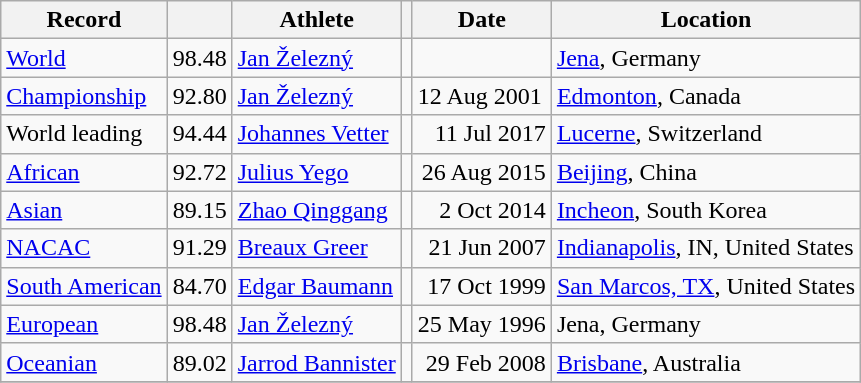<table class="wikitable">
<tr>
<th>Record</th>
<th></th>
<th>Athlete</th>
<th></th>
<th>Date</th>
<th>Location</th>
</tr>
<tr>
<td><a href='#'>World</a></td>
<td>98.48</td>
<td><a href='#'>Jan Železný</a></td>
<td></td>
<td align=right></td>
<td><a href='#'>Jena</a>, Germany</td>
</tr>
<tr>
<td><a href='#'>Championship</a></td>
<td>92.80</td>
<td><a href='#'>Jan Železný</a></td>
<td></td>
<td>12 Aug 2001</td>
<td><a href='#'>Edmonton</a>, Canada</td>
</tr>
<tr>
<td>World leading</td>
<td>94.44</td>
<td><a href='#'>Johannes Vetter</a></td>
<td></td>
<td align=right>11 Jul 2017</td>
<td><a href='#'>Lucerne</a>, Switzerland</td>
</tr>
<tr>
<td><a href='#'>African</a></td>
<td>92.72</td>
<td><a href='#'>Julius Yego</a></td>
<td></td>
<td align=right>26 Aug 2015</td>
<td><a href='#'>Beijing</a>, China</td>
</tr>
<tr>
<td><a href='#'>Asian</a></td>
<td>89.15</td>
<td><a href='#'>Zhao Qinggang</a></td>
<td></td>
<td align=right>2 Oct 2014</td>
<td><a href='#'>Incheon</a>, South Korea</td>
</tr>
<tr>
<td><a href='#'>NACAC</a></td>
<td>91.29</td>
<td><a href='#'>Breaux Greer</a></td>
<td></td>
<td align=right>21 Jun 2007</td>
<td><a href='#'>Indianapolis</a>, IN, United States</td>
</tr>
<tr>
<td><a href='#'>South American</a></td>
<td>84.70</td>
<td><a href='#'>Edgar Baumann</a></td>
<td></td>
<td align=right>17 Oct 1999</td>
<td><a href='#'>San Marcos, TX</a>, United States</td>
</tr>
<tr>
<td><a href='#'>European</a></td>
<td>98.48</td>
<td><a href='#'>Jan Železný</a></td>
<td></td>
<td align=right>25 May 1996</td>
<td>Jena, Germany</td>
</tr>
<tr>
<td><a href='#'>Oceanian</a></td>
<td>89.02</td>
<td><a href='#'>Jarrod Bannister</a></td>
<td></td>
<td align=right>29 Feb 2008</td>
<td><a href='#'>Brisbane</a>, Australia</td>
</tr>
<tr>
</tr>
</table>
